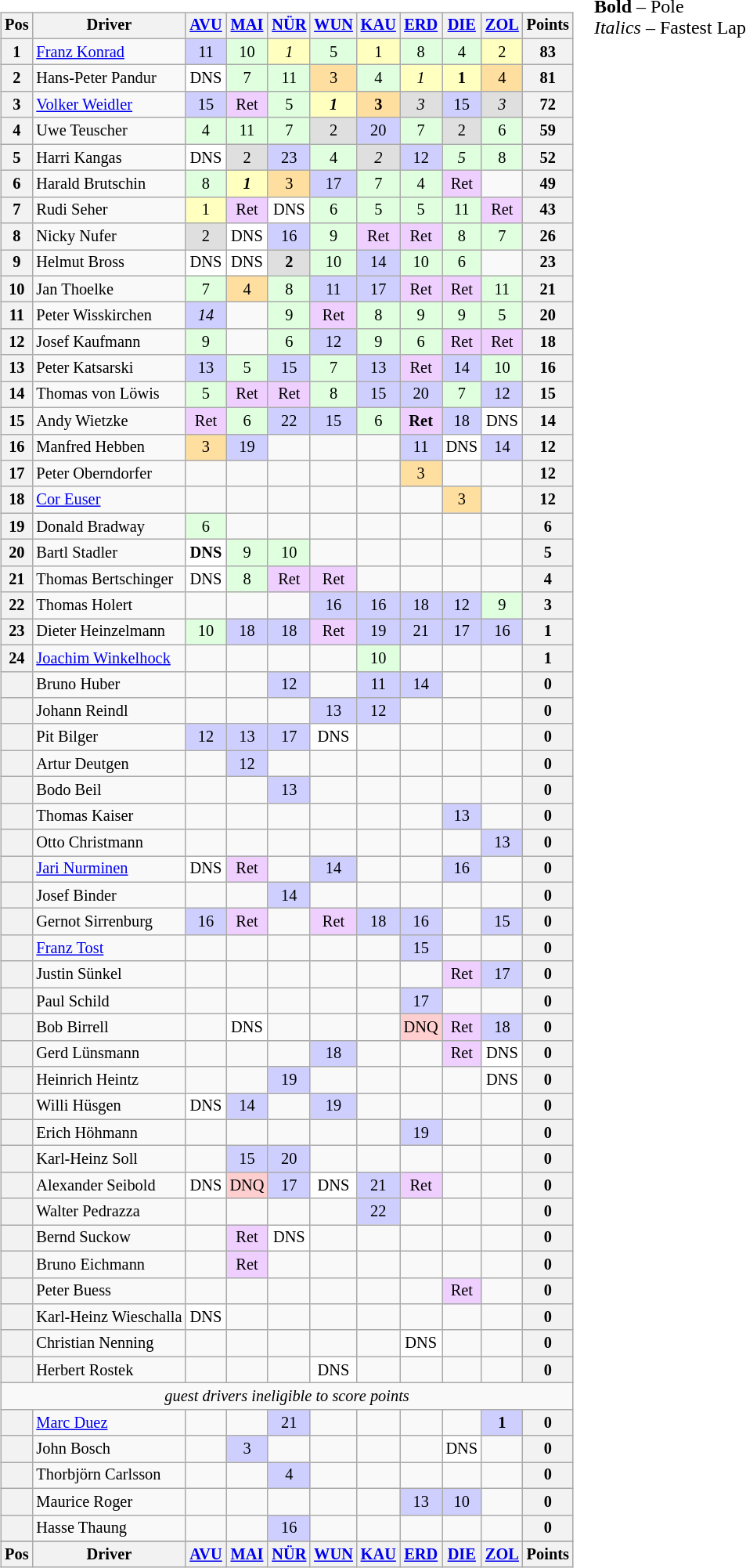<table>
<tr>
<td><br><table class="wikitable" style="font-size: 85%; text-align:center">
<tr valign="top">
<th valign="middle">Pos</th>
<th valign="middle">Driver</th>
<th><a href='#'>AVU</a></th>
<th><a href='#'>MAI</a></th>
<th><a href='#'>NÜR</a></th>
<th><a href='#'>WUN</a></th>
<th><a href='#'>KAU</a></th>
<th><a href='#'>ERD</a></th>
<th><a href='#'>DIE</a></th>
<th><a href='#'>ZOL</a></th>
<th valign="middle">Points</th>
</tr>
<tr>
<th>1</th>
<td align=left> <a href='#'>Franz Konrad</a></td>
<td style="background:#CFCFFF;">11</td>
<td style="background:#DFFFDF;">10</td>
<td style="background:#FFFFBF;"><em>1</em></td>
<td style="background:#DFFFDF;">5</td>
<td style="background:#FFFFBF;">1</td>
<td style="background:#DFFFDF;">8</td>
<td style="background:#DFFFDF;">4</td>
<td style="background:#FFFFBF;">2</td>
<th>83</th>
</tr>
<tr>
<th>2</th>
<td align=left> Hans-Peter Pandur</td>
<td style="background:#FFFFFF;">DNS</td>
<td style="background:#DFFFDF;">7</td>
<td style="background:#DFFFDF;">11</td>
<td style="background:#FFDF9F;">3</td>
<td style="background:#DFFFDF;">4</td>
<td style="background:#FFFFBF;"><em>1</em></td>
<td style="background:#FFFFBF;"><strong>1</strong></td>
<td style="background:#FFDF9F;">4</td>
<th>81</th>
</tr>
<tr>
<th>3</th>
<td align=left> <a href='#'>Volker Weidler</a></td>
<td style="background:#CFCFFF;">15</td>
<td style="background:#EFCFFF;">Ret</td>
<td style="background:#DFFFDF;">5</td>
<td style="background:#FFFFBF;"><strong><em>1</em></strong></td>
<td style="background:#FFDF9F;"><strong>3</strong></td>
<td style="background:#DFDFDF;"><em>3</em></td>
<td style="background:#CFCFFF;">15</td>
<td style="background:#DFDFDF;"><em>3</em></td>
<th>72</th>
</tr>
<tr>
<th>4</th>
<td align=left> Uwe Teuscher</td>
<td style="background:#DFFFDF;">4</td>
<td style="background:#DFFFDF;">11</td>
<td style="background:#DFFFDF;">7</td>
<td style="background:#DFDFDF;">2</td>
<td style="background:#CFCFFF;">20</td>
<td style="background:#DFFFDF;">7</td>
<td style="background:#DFDFDF;">2</td>
<td style="background:#DFFFDF;">6</td>
<th>59</th>
</tr>
<tr>
<th>5</th>
<td align=left> Harri Kangas</td>
<td style="background:#FFFFFF;">DNS</td>
<td style="background:#DFDFDF;">2</td>
<td style="background:#CFCFFF;">23</td>
<td style="background:#DFFFDF;">4</td>
<td style="background:#DFDFDF;"><em>2</em></td>
<td style="background:#CFCFFF;">12</td>
<td style="background:#DFFFDF;"><em>5</em></td>
<td style="background:#DFFFDF;">8</td>
<th>52</th>
</tr>
<tr>
<th>6</th>
<td align=left> Harald Brutschin</td>
<td style="background:#DFFFDF;">8</td>
<td style="background:#FFFFBF;"><strong><em>1</em></strong></td>
<td style="background:#FFDF9F;">3</td>
<td style="background:#CFCFFF;">17</td>
<td style="background:#DFFFDF;">7</td>
<td style="background:#DFFFDF;">4</td>
<td style="background:#EFCFFF;">Ret</td>
<td></td>
<th>49</th>
</tr>
<tr>
<th>7</th>
<td align=left> Rudi Seher</td>
<td style="background:#FFFFBF;">1</td>
<td style="background:#EFCFFF;">Ret</td>
<td style="background:#FFFFFF;">DNS</td>
<td style="background:#DFFFDF;">6</td>
<td style="background:#DFFFDF;">5</td>
<td style="background:#DFFFDF;">5</td>
<td style="background:#DFFFDF;">11</td>
<td style="background:#EFCFFF;">Ret</td>
<th>43</th>
</tr>
<tr>
<th>8</th>
<td align=left> Nicky Nufer</td>
<td style="background:#DFDFDF;">2</td>
<td style="background:#FFFFFF;">DNS</td>
<td style="background:#CFCFFF;">16</td>
<td style="background:#DFFFDF;">9</td>
<td style="background:#EFCFFF;">Ret</td>
<td style="background:#EFCFFF;">Ret</td>
<td style="background:#DFFFDF;">8</td>
<td style="background:#DFFFDF;">7</td>
<th>26</th>
</tr>
<tr>
<th>9</th>
<td align=left> Helmut Bross</td>
<td style="background:#FFFFFF;">DNS</td>
<td style="background:#FFFFFF;">DNS</td>
<td style="background:#DFDFDF;"><strong>2</strong></td>
<td style="background:#DFFFDF;">10</td>
<td style="background:#CFCFFF;">14</td>
<td style="background:#DFFFDF;">10</td>
<td style="background:#DFFFDF;">6</td>
<td></td>
<th>23</th>
</tr>
<tr>
<th>10</th>
<td align=left> Jan Thoelke</td>
<td style="background:#DFFFDF;">7</td>
<td style="background:#FFDF9F;">4</td>
<td style="background:#DFFFDF;">8</td>
<td style="background:#CFCFFF;">11</td>
<td style="background:#CFCFFF;">17</td>
<td style="background:#EFCFFF;">Ret</td>
<td style="background:#EFCFFF;">Ret</td>
<td style="background:#DFFFDF;">11</td>
<th>21</th>
</tr>
<tr>
<th>11</th>
<td align=left> Peter Wisskirchen</td>
<td style="background:#CFCFFF;"><em>14</em></td>
<td></td>
<td style="background:#DFFFDF;">9</td>
<td style="background:#EFCFFF;">Ret</td>
<td style="background:#DFFFDF;">8</td>
<td style="background:#DFFFDF;">9</td>
<td style="background:#DFFFDF;">9</td>
<td style="background:#DFFFDF;">5</td>
<th>20</th>
</tr>
<tr>
<th>12</th>
<td align=left> Josef Kaufmann</td>
<td style="background:#DFFFDF;">9</td>
<td></td>
<td style="background:#DFFFDF;">6</td>
<td style="background:#CFCFFF;">12</td>
<td style="background:#DFFFDF;">9</td>
<td style="background:#DFFFDF;">6</td>
<td style="background:#EFCFFF;">Ret</td>
<td style="background:#EFCFFF;">Ret</td>
<th>18</th>
</tr>
<tr>
<th>13</th>
<td align=left> Peter Katsarski</td>
<td style="background:#CFCFFF;">13</td>
<td style="background:#DFFFDF;">5</td>
<td style="background:#CFCFFF;">15</td>
<td style="background:#DFFFDF;">7</td>
<td style="background:#CFCFFF;">13</td>
<td style="background:#EFCFFF;">Ret</td>
<td style="background:#CFCFFF;">14</td>
<td style="background:#DFFFDF;">10</td>
<th>16</th>
</tr>
<tr>
<th>14</th>
<td align=left> Thomas von Löwis</td>
<td style="background:#DFFFDF;">5</td>
<td style="background:#EFCFFF;">Ret</td>
<td style="background:#EFCFFF;">Ret</td>
<td style="background:#DFFFDF;">8</td>
<td style="background:#CFCFFF;">15</td>
<td style="background:#CFCFFF;">20</td>
<td style="background:#DFFFDF;">7</td>
<td style="background:#CFCFFF;">12</td>
<th>15</th>
</tr>
<tr>
<th>15</th>
<td align=left> Andy Wietzke</td>
<td style="background:#EFCFFF;">Ret</td>
<td style="background:#DFFFDF;">6</td>
<td style="background:#CFCFFF;">22</td>
<td style="background:#CFCFFF;">15</td>
<td style="background:#DFFFDF;">6</td>
<td style="background:#EFCFFF;"><strong>Ret</strong></td>
<td style="background:#CFCFFF;">18</td>
<td style="background:#FFFFFF;">DNS</td>
<th>14</th>
</tr>
<tr>
<th>16</th>
<td align=left> Manfred Hebben</td>
<td style="background:#FFDF9F;">3</td>
<td style="background:#CFCFFF;">19</td>
<td></td>
<td></td>
<td></td>
<td style="background:#CFCFFF;">11</td>
<td style="background:#FFFFFF;">DNS</td>
<td style="background:#CFCFFF;">14</td>
<th>12</th>
</tr>
<tr>
<th>17</th>
<td align=left> Peter Oberndorfer</td>
<td></td>
<td></td>
<td></td>
<td></td>
<td></td>
<td style="background:#FFDF9F;">3</td>
<td></td>
<td></td>
<th>12</th>
</tr>
<tr>
<th>18</th>
<td align=left> <a href='#'>Cor Euser</a></td>
<td></td>
<td></td>
<td></td>
<td></td>
<td></td>
<td></td>
<td style="background:#FFDF9F;">3</td>
<td></td>
<th>12</th>
</tr>
<tr>
<th>19</th>
<td align=left> Donald Bradway</td>
<td style="background:#DFFFDF;">6</td>
<td></td>
<td></td>
<td></td>
<td></td>
<td></td>
<td></td>
<td></td>
<th>6</th>
</tr>
<tr>
<th>20</th>
<td align=left> Bartl Stadler</td>
<td style="background:#FFFFFF;"><strong>DNS</strong></td>
<td style="background:#DFFFDF;">9</td>
<td style="background:#DFFFDF;">10</td>
<td></td>
<td></td>
<td></td>
<td></td>
<td></td>
<th>5</th>
</tr>
<tr>
<th>21</th>
<td align=left> Thomas Bertschinger</td>
<td style="background:#FFFFFF;">DNS</td>
<td style="background:#DFFFDF;">8</td>
<td style="background:#EFCFFF;">Ret</td>
<td style="background:#EFCFFF;">Ret</td>
<td></td>
<td></td>
<td></td>
<td></td>
<th>4</th>
</tr>
<tr>
<th>22</th>
<td align=left> Thomas Holert</td>
<td></td>
<td></td>
<td></td>
<td style="background:#CFCFFF;">16</td>
<td style="background:#CFCFFF;">16</td>
<td style="background:#CFCFFF;">18</td>
<td style="background:#CFCFFF;">12</td>
<td style="background:#DFFFDF;">9</td>
<th>3</th>
</tr>
<tr>
<th>23</th>
<td align=left> Dieter Heinzelmann</td>
<td style="background:#DFFFDF;">10</td>
<td style="background:#CFCFFF;">18</td>
<td style="background:#CFCFFF;">18</td>
<td style="background:#EFCFFF;">Ret</td>
<td style="background:#CFCFFF;">19</td>
<td style="background:#CFCFFF;">21</td>
<td style="background:#CFCFFF;">17</td>
<td style="background:#CFCFFF;">16</td>
<th>1</th>
</tr>
<tr>
<th>24</th>
<td align=left> <a href='#'>Joachim Winkelhock</a></td>
<td></td>
<td></td>
<td></td>
<td></td>
<td style="background:#DFFFDF;">10</td>
<td></td>
<td></td>
<td></td>
<th>1</th>
</tr>
<tr>
<th></th>
<td align=left> Bruno Huber</td>
<td></td>
<td></td>
<td style="background:#CFCFFF;">12</td>
<td></td>
<td style="background:#CFCFFF;">11</td>
<td style="background:#CFCFFF;">14</td>
<td></td>
<td></td>
<th>0</th>
</tr>
<tr>
<th></th>
<td align=left> Johann Reindl</td>
<td></td>
<td></td>
<td></td>
<td style="background:#CFCFFF;">13</td>
<td style="background:#CFCFFF;">12</td>
<td></td>
<td></td>
<td></td>
<th>0</th>
</tr>
<tr>
<th></th>
<td align=left> Pit Bilger</td>
<td style="background:#CFCFFF;">12</td>
<td style="background:#CFCFFF;">13</td>
<td style="background:#CFCFFF;">17</td>
<td style="background:#FFFFFF;">DNS</td>
<td></td>
<td></td>
<td></td>
<td></td>
<th>0</th>
</tr>
<tr>
<th></th>
<td align=left> Artur Deutgen</td>
<td></td>
<td style="background:#CFCFFF;">12</td>
<td></td>
<td></td>
<td></td>
<td></td>
<td></td>
<td></td>
<th>0</th>
</tr>
<tr>
<th></th>
<td align=left> Bodo Beil</td>
<td></td>
<td></td>
<td style="background:#CFCFFF;">13</td>
<td></td>
<td></td>
<td></td>
<td></td>
<td></td>
<th>0</th>
</tr>
<tr>
<th></th>
<td align=left> Thomas Kaiser</td>
<td></td>
<td></td>
<td></td>
<td></td>
<td></td>
<td></td>
<td style="background:#CFCFFF;">13</td>
<td></td>
<th>0</th>
</tr>
<tr>
<th></th>
<td align=left> Otto Christmann</td>
<td></td>
<td></td>
<td></td>
<td></td>
<td></td>
<td></td>
<td></td>
<td style="background:#CFCFFF;">13</td>
<th>0</th>
</tr>
<tr>
<th></th>
<td align=left> <a href='#'>Jari Nurminen</a></td>
<td style="background:#FFFFFF;">DNS</td>
<td style="background:#EFCFFF;">Ret</td>
<td></td>
<td style="background:#CFCFFF;">14</td>
<td></td>
<td></td>
<td style="background:#CFCFFF;">16</td>
<td></td>
<th>0</th>
</tr>
<tr>
<th></th>
<td align=left> Josef Binder</td>
<td></td>
<td></td>
<td style="background:#CFCFFF;">14</td>
<td></td>
<td></td>
<td></td>
<td></td>
<td></td>
<th>0</th>
</tr>
<tr>
<th></th>
<td align=left> Gernot Sirrenburg</td>
<td style="background:#CFCFFF;">16</td>
<td style="background:#EFCFFF;">Ret</td>
<td></td>
<td style="background:#EFCFFF;">Ret</td>
<td style="background:#CFCFFF;">18</td>
<td style="background:#CFCFFF;">16</td>
<td></td>
<td style="background:#CFCFFF;">15</td>
<th>0</th>
</tr>
<tr>
<th></th>
<td align=left> <a href='#'>Franz Tost</a></td>
<td></td>
<td></td>
<td></td>
<td></td>
<td></td>
<td style="background:#CFCFFF;">15</td>
<td></td>
<td></td>
<th>0</th>
</tr>
<tr>
<th></th>
<td align=left> Justin Sünkel</td>
<td></td>
<td></td>
<td></td>
<td></td>
<td></td>
<td></td>
<td style="background:#EFCFFF;">Ret</td>
<td style="background:#CFCFFF;">17</td>
<th>0</th>
</tr>
<tr>
<th></th>
<td align=left> Paul Schild</td>
<td></td>
<td></td>
<td></td>
<td></td>
<td></td>
<td style="background:#CFCFFF;">17</td>
<td></td>
<td></td>
<th>0</th>
</tr>
<tr>
<th></th>
<td align=left> Bob Birrell</td>
<td></td>
<td style="background:#FFFFFF;">DNS</td>
<td></td>
<td></td>
<td></td>
<td style="background:#FFCFCF;">DNQ</td>
<td style="background:#EFCFFF;">Ret</td>
<td style="background:#CFCFFF;">18</td>
<th>0</th>
</tr>
<tr>
<th></th>
<td align=left> Gerd Lünsmann</td>
<td></td>
<td></td>
<td></td>
<td style="background:#CFCFFF;">18</td>
<td></td>
<td></td>
<td style="background:#EFCFFF;">Ret</td>
<td style="background:#FFFFFF;">DNS</td>
<th>0</th>
</tr>
<tr>
<th></th>
<td align=left> Heinrich Heintz</td>
<td></td>
<td></td>
<td style="background:#CFCFFF;">19</td>
<td></td>
<td></td>
<td></td>
<td></td>
<td style="background:#FFFFFF;">DNS</td>
<th>0</th>
</tr>
<tr>
<th></th>
<td align=left> Willi Hüsgen</td>
<td style="background:#FFFFFF;">DNS</td>
<td style="background:#CFCFFF;">14</td>
<td></td>
<td style="background:#CFCFFF;">19</td>
<td></td>
<td></td>
<td></td>
<td></td>
<th>0</th>
</tr>
<tr>
<th></th>
<td align=left> Erich Höhmann</td>
<td></td>
<td></td>
<td></td>
<td></td>
<td></td>
<td style="background:#CFCFFF;">19</td>
<td></td>
<td></td>
<th>0</th>
</tr>
<tr>
<th></th>
<td align=left> Karl-Heinz Soll</td>
<td></td>
<td style="background:#CFCFFF;">15</td>
<td style="background:#CFCFFF;">20</td>
<td></td>
<td></td>
<td></td>
<td></td>
<td></td>
<th>0</th>
</tr>
<tr>
<th></th>
<td align=left> Alexander Seibold</td>
<td style="background:#FFFFFF;">DNS</td>
<td style="background:#FFCFCF;">DNQ</td>
<td style="background:#CFCFFF;">17</td>
<td style="background:#FFFFFF;">DNS</td>
<td style="background:#CFCFFF;">21</td>
<td style="background:#EFCFFF;">Ret</td>
<td></td>
<td></td>
<th>0</th>
</tr>
<tr>
<th></th>
<td align=left> Walter Pedrazza</td>
<td></td>
<td></td>
<td></td>
<td></td>
<td style="background:#CFCFFF;">22</td>
<td></td>
<td></td>
<td></td>
<th>0</th>
</tr>
<tr>
<th></th>
<td align=left> Bernd Suckow</td>
<td></td>
<td style="background:#EFCFFF;">Ret</td>
<td style="background:#FFFFFF;">DNS</td>
<td></td>
<td></td>
<td></td>
<td></td>
<td></td>
<th>0</th>
</tr>
<tr>
<th></th>
<td align=left> Bruno Eichmann</td>
<td></td>
<td style="background:#EFCFFF;">Ret</td>
<td></td>
<td></td>
<td></td>
<td></td>
<td></td>
<td></td>
<th>0</th>
</tr>
<tr>
<th></th>
<td align=left> Peter Buess</td>
<td></td>
<td></td>
<td></td>
<td></td>
<td></td>
<td></td>
<td style="background:#EFCFFF;">Ret</td>
<td></td>
<th>0</th>
</tr>
<tr>
<th></th>
<td align=left> Karl-Heinz Wieschalla</td>
<td style="background:#FFFFFF;">DNS</td>
<td></td>
<td></td>
<td></td>
<td></td>
<td></td>
<td></td>
<td></td>
<th>0</th>
</tr>
<tr>
<th></th>
<td align=left> Christian Nenning</td>
<td></td>
<td></td>
<td></td>
<td></td>
<td></td>
<td style="background:#FFFFFF;">DNS</td>
<td></td>
<td></td>
<th>0</th>
</tr>
<tr>
<th></th>
<td align=left> Herbert Rostek</td>
<td></td>
<td></td>
<td></td>
<td style="background:#FFFFFF;">DNS</td>
<td></td>
<td></td>
<td></td>
<td></td>
<th>0</th>
</tr>
<tr>
<td colspan=11><em>guest drivers ineligible to score points</em></td>
</tr>
<tr>
<th></th>
<td align=left> <a href='#'>Marc Duez</a></td>
<td></td>
<td></td>
<td style="background:#CFCFFF;">21</td>
<td></td>
<td></td>
<td></td>
<td></td>
<td style="background:#CFCFFF;"><strong>1</strong></td>
<th>0</th>
</tr>
<tr>
<th></th>
<td align=left> John Bosch</td>
<td></td>
<td style="background:#CFCFFF;">3</td>
<td></td>
<td></td>
<td></td>
<td></td>
<td style="background:#FFFFFF;">DNS</td>
<td></td>
<th>0</th>
</tr>
<tr>
<th></th>
<td align=left> Thorbjörn Carlsson</td>
<td></td>
<td></td>
<td style="background:#CFCFFF;">4</td>
<td></td>
<td></td>
<td></td>
<td></td>
<td></td>
<th>0</th>
</tr>
<tr>
<th></th>
<td align=left> Maurice Roger</td>
<td></td>
<td></td>
<td></td>
<td></td>
<td></td>
<td style="background:#CFCFFF;">13</td>
<td style="background:#CFCFFF;">10</td>
<td></td>
<th>0</th>
</tr>
<tr>
<th></th>
<td align=left> Hasse Thaung</td>
<td></td>
<td></td>
<td style="background:#CFCFFF;">16</td>
<td></td>
<td></td>
<td></td>
<td></td>
<td></td>
<th>0</th>
</tr>
<tr>
</tr>
<tr valign="top">
<th valign="middle">Pos</th>
<th valign="middle">Driver</th>
<th><a href='#'>AVU</a></th>
<th><a href='#'>MAI</a></th>
<th><a href='#'>NÜR</a></th>
<th><a href='#'>WUN</a></th>
<th><a href='#'>KAU</a></th>
<th><a href='#'>ERD</a></th>
<th><a href='#'>DIE</a></th>
<th><a href='#'>ZOL</a></th>
<th valign="middle">Points</th>
</tr>
</table>
</td>
<td valign="top"><br>
<span><strong>Bold</strong> – Pole<br>
<em>Italics</em> – Fastest Lap</span></td>
</tr>
</table>
